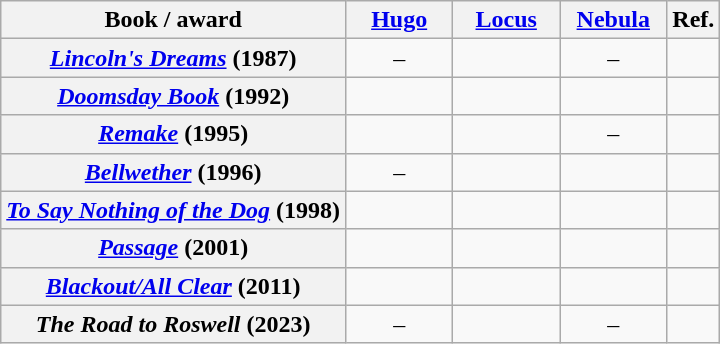<table class="wikitable plainrowheaders" style="text-align: center; border: none">
<tr>
<th>Book / award</th>
<th style="min-width: 4em"><a href='#'>Hugo</a></th>
<th style="min-width: 4em"><a href='#'>Locus</a></th>
<th style="min-width: 4em"><a href='#'>Nebula</a></th>
<th>Ref.</th>
</tr>
<tr>
<th scope=row><em><a href='#'>Lincoln's Dreams</a></em> (1987)</th>
<td>–</td>
<td></td>
<td>–</td>
<td></td>
</tr>
<tr>
<th scope=row><em><a href='#'>Doomsday Book</a></em> (1992)</th>
<td></td>
<td></td>
<td></td>
<td></td>
</tr>
<tr>
<th scope=row><em><a href='#'>Remake</a></em> (1995)</th>
<td></td>
<td></td>
<td>–</td>
<td></td>
</tr>
<tr>
<th scope=row><em><a href='#'>Bellwether</a></em> (1996)</th>
<td>–</td>
<td></td>
<td></td>
<td></td>
</tr>
<tr>
<th scope=row><em><a href='#'>To Say Nothing of the Dog</a></em> (1998)</th>
<td></td>
<td></td>
<td></td>
<td></td>
</tr>
<tr>
<th scope=row><em><a href='#'>Passage</a></em> (2001)</th>
<td></td>
<td></td>
<td></td>
<td></td>
</tr>
<tr>
<th scope=row><em><a href='#'>Blackout/All Clear</a></em> (2011)</th>
<td></td>
<td></td>
<td></td>
<td></td>
</tr>
<tr>
<th scope=row><em>The Road to Roswell</em> (2023)</th>
<td>–</td>
<td></td>
<td>–</td>
<td></td>
</tr>
</table>
